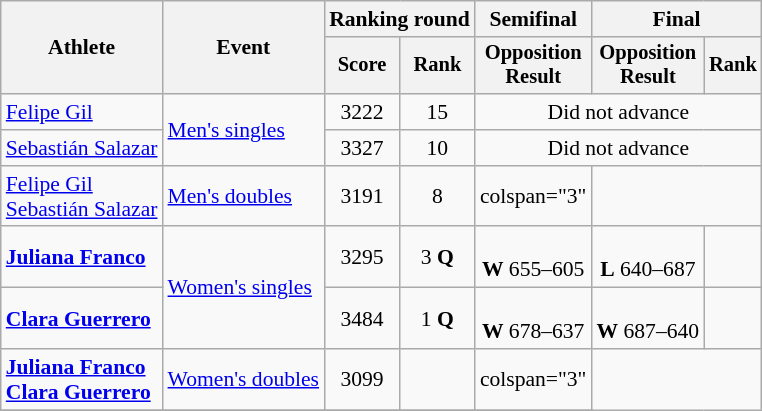<table class=wikitable style=font-size:90%;text-align:center>
<tr>
<th rowspan=2>Athlete</th>
<th rowspan=2>Event</th>
<th colspan=2>Ranking round</th>
<th>Semifinal</th>
<th colspan=2>Final</th>
</tr>
<tr style=font-size:95%>
<th>Score</th>
<th>Rank</th>
<th>Opposition<br>Result</th>
<th>Opposition<br>Result</th>
<th>Rank</th>
</tr>
<tr>
<td align=left><a href='#'>Felipe Gil</a></td>
<td align=left rowspan=2><a href='#'>Men's singles</a></td>
<td>3222</td>
<td>15</td>
<td colspan="3">Did not advance</td>
</tr>
<tr>
<td align=left><a href='#'>Sebastián Salazar</a></td>
<td>3327</td>
<td>10</td>
<td colspan="3">Did not advance</td>
</tr>
<tr>
<td align=left><a href='#'>Felipe Gil</a><br><a href='#'>Sebastián Salazar</a></td>
<td align=left><a href='#'>Men's doubles</a></td>
<td>3191</td>
<td>8</td>
<td>colspan="3" </td>
</tr>
<tr>
<td align=left><strong><a href='#'>Juliana Franco</a></strong></td>
<td align=left rowspan=2><a href='#'>Women's singles</a></td>
<td>3295</td>
<td>3 <strong>Q</strong></td>
<td><br><strong>W</strong> 655–605</td>
<td><br><strong>L</strong> 640–687</td>
<td></td>
</tr>
<tr>
<td align=left><strong><a href='#'>Clara Guerrero</a></strong></td>
<td>3484</td>
<td>1 <strong>Q</strong></td>
<td><br><strong>W</strong> 678–637</td>
<td><br><strong>W</strong> 687–640</td>
<td></td>
</tr>
<tr>
<td align=left><strong><a href='#'>Juliana Franco</a><br><a href='#'>Clara Guerrero</a></strong></td>
<td align=left><a href='#'>Women's doubles</a></td>
<td>3099</td>
<td></td>
<td>colspan="3" </td>
</tr>
<tr>
</tr>
</table>
